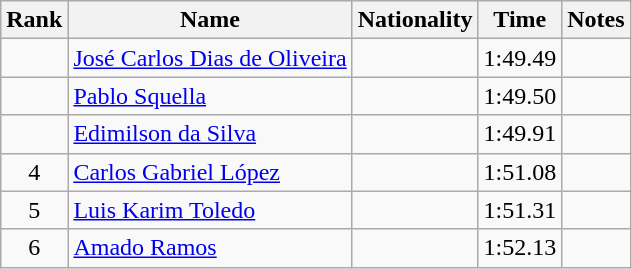<table class="wikitable sortable" style="text-align:center">
<tr>
<th>Rank</th>
<th>Name</th>
<th>Nationality</th>
<th>Time</th>
<th>Notes</th>
</tr>
<tr>
<td align=center></td>
<td align=left><a href='#'>José Carlos Dias de Oliveira</a></td>
<td align=left></td>
<td>1:49.49</td>
<td></td>
</tr>
<tr>
<td align=center></td>
<td align=left><a href='#'>Pablo Squella</a></td>
<td align=left></td>
<td>1:49.50</td>
<td></td>
</tr>
<tr>
<td align=center></td>
<td align=left><a href='#'>Edimilson da Silva</a></td>
<td align=left></td>
<td>1:49.91</td>
<td></td>
</tr>
<tr>
<td align=center>4</td>
<td align=left><a href='#'>Carlos Gabriel López</a></td>
<td align=left></td>
<td>1:51.08</td>
<td></td>
</tr>
<tr>
<td align=center>5</td>
<td align=left><a href='#'>Luis Karim Toledo</a></td>
<td align=left></td>
<td>1:51.31</td>
<td></td>
</tr>
<tr>
<td align=center>6</td>
<td align=left><a href='#'>Amado Ramos</a></td>
<td align=left></td>
<td>1:52.13</td>
<td></td>
</tr>
</table>
